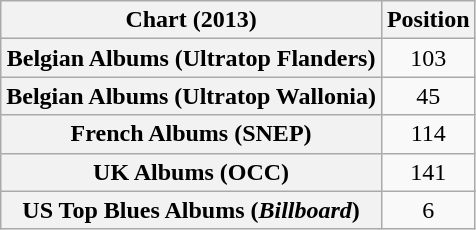<table class="wikitable sortable plainrowheaders" style="text-align:center">
<tr>
<th scope="col">Chart (2013)</th>
<th scope="col">Position</th>
</tr>
<tr>
<th scope="row">Belgian Albums (Ultratop Flanders)</th>
<td>103</td>
</tr>
<tr>
<th scope="row">Belgian Albums (Ultratop Wallonia)</th>
<td>45</td>
</tr>
<tr>
<th scope="row">French Albums (SNEP)</th>
<td>114</td>
</tr>
<tr>
<th scope="row">UK Albums (OCC)</th>
<td>141</td>
</tr>
<tr>
<th scope="row">US Top Blues Albums (<em>Billboard</em>)</th>
<td>6</td>
</tr>
</table>
